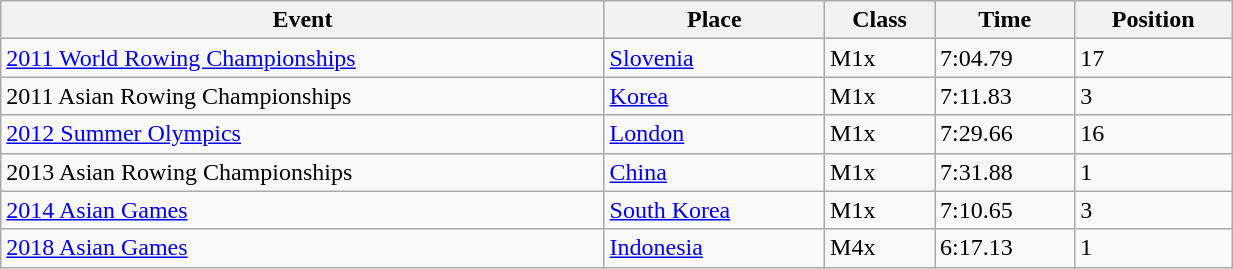<table class="wikitable" width=65%>
<tr>
<th>Event</th>
<th>Place</th>
<th>Class</th>
<th>Time</th>
<th>Position</th>
</tr>
<tr>
<td><a href='#'>2011 World Rowing Championships</a></td>
<td><a href='#'>Slovenia</a></td>
<td>M1x</td>
<td>7:04.79</td>
<td>17</td>
</tr>
<tr>
<td>2011 Asian Rowing Championships</td>
<td><a href='#'>Korea</a></td>
<td>M1x</td>
<td>7:11.83</td>
<td>3</td>
</tr>
<tr>
<td><a href='#'>2012 Summer Olympics</a></td>
<td><a href='#'>London</a></td>
<td>M1x</td>
<td>7:29.66</td>
<td>16</td>
</tr>
<tr>
<td>2013 Asian Rowing Championships</td>
<td><a href='#'>China</a></td>
<td>M1x</td>
<td>7:31.88</td>
<td>1</td>
</tr>
<tr>
<td><a href='#'>2014 Asian Games</a></td>
<td><a href='#'>South Korea</a></td>
<td>M1x</td>
<td>7:10.65</td>
<td>3</td>
</tr>
<tr>
<td><a href='#'>2018 Asian Games</a></td>
<td><a href='#'>Indonesia</a></td>
<td>M4x</td>
<td>6:17.13</td>
<td>1</td>
</tr>
</table>
